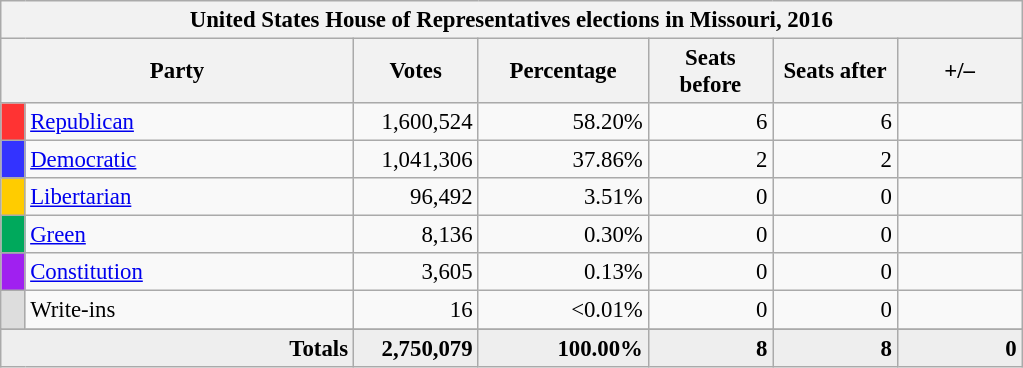<table class="wikitable" style="font-size: 95%;">
<tr>
<th colspan="7">United States House of Representatives elections in Missouri, 2016</th>
</tr>
<tr>
<th colspan="2" style="width: 15em">Party</th>
<th style="width: 5em">Votes</th>
<th style="width: 7em">Percentage</th>
<th style="width: 5em">Seats before</th>
<th style="width: 5em">Seats after</th>
<th style="width: 5em">+/–</th>
</tr>
<tr>
<th style="background-color:#FF3333; width: 3px"></th>
<td style="width: 130px"><a href='#'>Republican</a></td>
<td style="text-align:right;">1,600,524</td>
<td style="text-align:right;">58.20%</td>
<td style="text-align:right;">6</td>
<td style="text-align:right;">6</td>
<td style="text-align:right;"></td>
</tr>
<tr>
<th style="background:#33f; width:3px;"></th>
<td style="width: 130px"><a href='#'>Democratic</a></td>
<td style="text-align:right;">1,041,306</td>
<td style="text-align:right;">37.86%</td>
<td style="text-align:right;">2</td>
<td style="text-align:right;">2</td>
<td style="text-align:right;"></td>
</tr>
<tr>
<th style="background-color:#FFCC00; width: 3px"></th>
<td style="width: 130px"><a href='#'>Libertarian</a></td>
<td style="text-align:right;">96,492</td>
<td style="text-align:right;">3.51%</td>
<td style="text-align:right;">0</td>
<td style="text-align:right;">0</td>
<td style="text-align:right;"></td>
</tr>
<tr>
<th style="background:#00A95C; width:3px;"></th>
<td style="width: 130px"><a href='#'>Green</a></td>
<td style="text-align:right;">8,136</td>
<td style="text-align:right;">0.30%</td>
<td style="text-align:right;">0</td>
<td style="text-align:right;">0</td>
<td style="text-align:right;"></td>
</tr>
<tr>
<th style="background-color:#A020F0; width: 3px"></th>
<td style="width: 130px"><a href='#'>Constitution</a></td>
<td style="text-align:right;">3,605</td>
<td style="text-align:right;">0.13%</td>
<td style="text-align:right;">0</td>
<td style="text-align:right;">0</td>
<td style="text-align:right;"></td>
</tr>
<tr>
<th style="background-color:#DDDDDD; width: 3px"></th>
<td style="width: 130px">Write-ins</td>
<td style="text-align:right;">16</td>
<td style="text-align:right;"><0.01%</td>
<td style="text-align:right;">0</td>
<td style="text-align:right;">0</td>
<td style="text-align:right;"></td>
</tr>
<tr>
</tr>
<tr style="background:#eee; text-align:right;">
<td colspan="2"><strong>Totals</strong></td>
<td><strong>2,750,079</strong></td>
<td><strong>100.00%</strong></td>
<td><strong>8</strong></td>
<td><strong>8</strong></td>
<td><strong>0</strong></td>
</tr>
</table>
